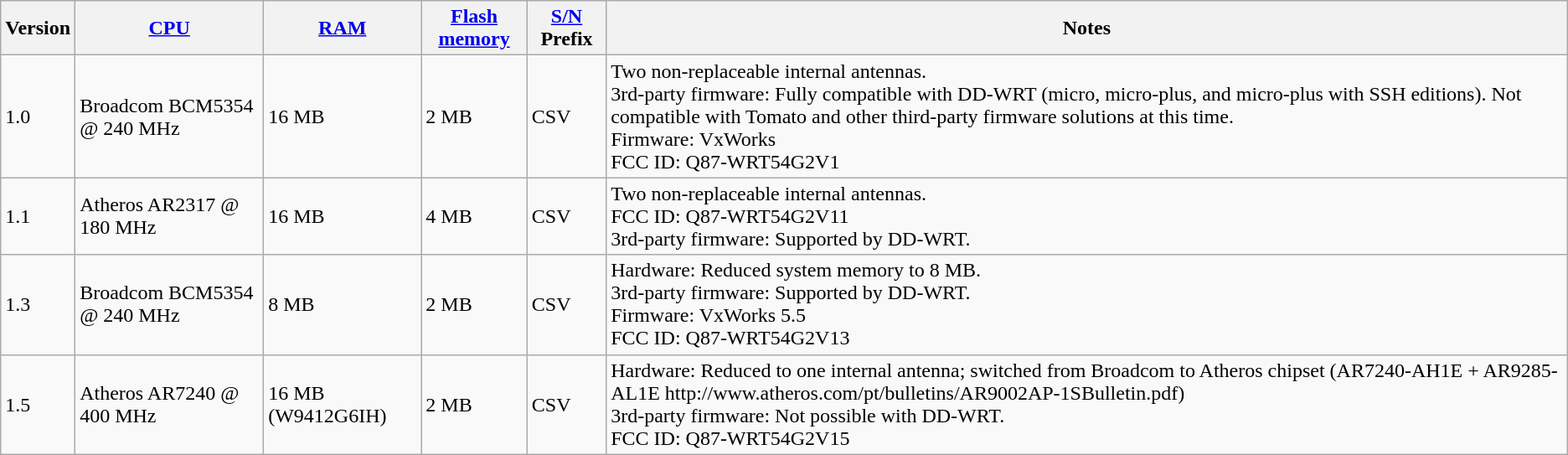<table class="wikitable sortable">
<tr>
<th>Version</th>
<th><a href='#'>CPU</a></th>
<th><a href='#'>RAM</a></th>
<th><a href='#'>Flash memory</a></th>
<th><a href='#'>S/N</a> Prefix</th>
<th>Notes</th>
</tr>
<tr>
<td>1.0</td>
<td>Broadcom BCM5354 @ 240 MHz</td>
<td>16 MB</td>
<td>2 MB</td>
<td>CSV</td>
<td>Two non-replaceable internal antennas.<br>3rd-party firmware: Fully compatible with DD-WRT (micro, micro-plus, and micro-plus with SSH  editions). Not compatible with Tomato and other third-party firmware solutions at this time.<br>Firmware: VxWorks<br>FCC ID: Q87-WRT54G2V1</td>
</tr>
<tr>
<td>1.1</td>
<td>Atheros AR2317 @ 180 MHz</td>
<td>16 MB</td>
<td>4 MB</td>
<td>CSV</td>
<td>Two non-replaceable internal antennas.<br>FCC ID: Q87-WRT54G2V11<br>3rd-party firmware: Supported by DD-WRT.</td>
</tr>
<tr>
<td>1.3</td>
<td>Broadcom BCM5354 @ 240 MHz</td>
<td>8 MB</td>
<td>2 MB</td>
<td>CSV</td>
<td>Hardware: Reduced system memory to 8 MB.<br>3rd-party firmware: Supported by DD-WRT.<br>Firmware: VxWorks 5.5<br>FCC ID: Q87-WRT54G2V13</td>
</tr>
<tr>
<td>1.5</td>
<td>Atheros AR7240 @ 400 MHz</td>
<td>16 MB (W9412G6IH)</td>
<td>2 MB</td>
<td>CSV</td>
<td>Hardware: Reduced to one internal antenna; switched from Broadcom to Atheros chipset (AR7240-AH1E + AR9285-AL1E http://www.atheros.com/pt/bulletins/AR9002AP-1SBulletin.pdf)<br>3rd-party firmware: Not possible with DD-WRT.<br>FCC ID: Q87-WRT54G2V15</td>
</tr>
</table>
